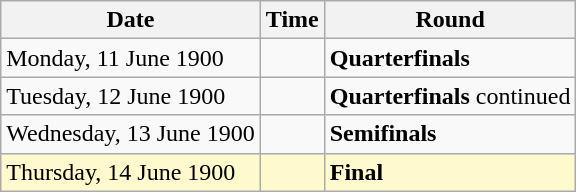<table class="wikitable">
<tr>
<th>Date</th>
<th>Time</th>
<th>Round</th>
</tr>
<tr>
<td>Monday, 11 June 1900</td>
<td></td>
<td><strong>Quarterfinals</strong></td>
</tr>
<tr>
<td>Tuesday, 12 June 1900</td>
<td></td>
<td><strong>Quarterfinals</strong> continued</td>
</tr>
<tr>
<td>Wednesday, 13 June 1900</td>
<td></td>
<td><strong>Semifinals</strong></td>
</tr>
<tr style=background:lemonchiffon>
<td>Thursday, 14 June 1900</td>
<td></td>
<td><strong>Final</strong></td>
</tr>
</table>
